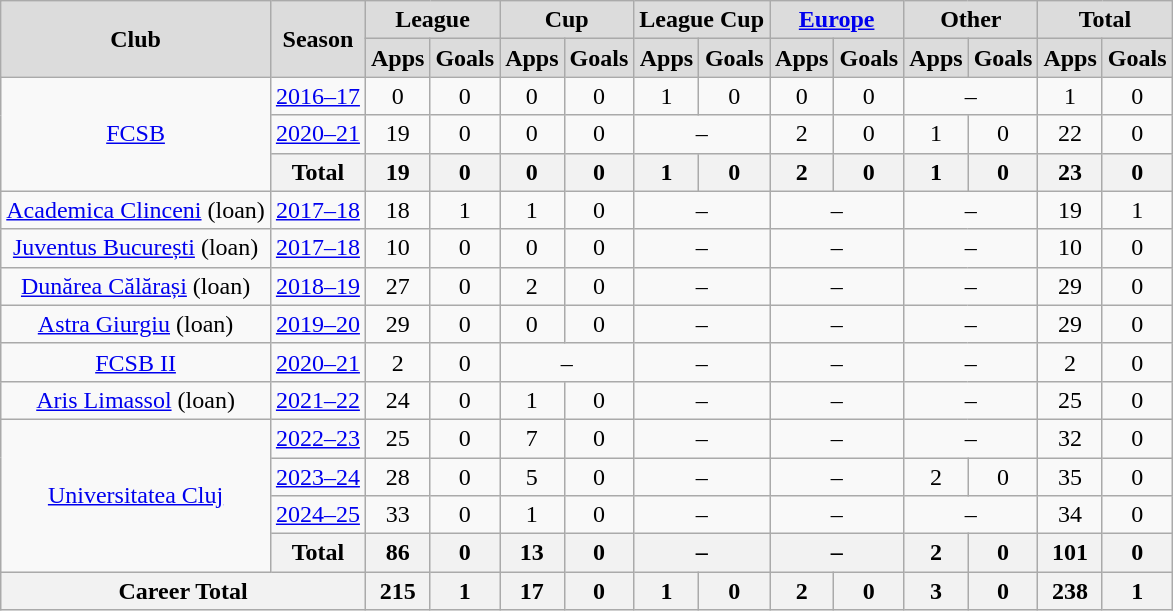<table class="wikitable" style="text-align: center;">
<tr>
<th style="background: #DCDCDC; text-align: center" rowspan="2"><strong>Club</strong></th>
<th style="background: #DCDCDC; text-align: center" rowspan="2"><strong>Season</strong></th>
<th style="background: #DCDCDC; text-align: center" colspan="2"><strong>League</strong></th>
<th style="background: #DCDCDC; text-align: center" colspan="2"><strong>Cup</strong></th>
<th style="background: #DCDCDC; text-align: center" colspan="2"><strong>League Cup</strong></th>
<th style="background: #DCDCDC; text-align: center" colspan="2"><a href='#'>Europe</a></th>
<th style="background: #DCDCDC; text-align: center" colspan="2"><strong>Other</strong></th>
<th style="background: #DCDCDC; text-align: center" colspan="2"><strong>Total</strong></th>
</tr>
<tr>
<th style="background:#dcdcdc; text-align:center;">Apps</th>
<th style="background:#dcdcdc; text-align:center;">Goals</th>
<th style="background:#dcdcdc; text-align:center;">Apps</th>
<th style="background:#dcdcdc; text-align:center;">Goals</th>
<th style="background:#dcdcdc; text-align:center;">Apps</th>
<th style="background:#dcdcdc; text-align:center;">Goals</th>
<th style="background:#dcdcdc; text-align:center;">Apps</th>
<th style="background:#dcdcdc; text-align:center;">Goals</th>
<th style="background:#dcdcdc; text-align:center;">Apps</th>
<th style="background:#dcdcdc; text-align:center;">Goals</th>
<th style="background:#dcdcdc; text-align:center;">Apps</th>
<th style="background:#dcdcdc; text-align:center;">Goals</th>
</tr>
<tr>
<td rowspan="3"><a href='#'>FCSB</a></td>
<td><a href='#'>2016–17</a></td>
<td>0</td>
<td>0</td>
<td>0</td>
<td>0</td>
<td>1</td>
<td>0</td>
<td>0</td>
<td>0</td>
<td rowspan=1 colspan="2">–</td>
<td>1</td>
<td>0</td>
</tr>
<tr>
<td><a href='#'>2020–21</a></td>
<td>19</td>
<td>0</td>
<td>0</td>
<td>0</td>
<td colspan="2">–</td>
<td>2</td>
<td>0</td>
<td>1</td>
<td>0</td>
<td>22</td>
<td>0</td>
</tr>
<tr>
<th colspan="1">Total</th>
<th>19</th>
<th>0</th>
<th>0</th>
<th>0</th>
<th>1</th>
<th>0</th>
<th>2</th>
<th>0</th>
<th>1</th>
<th>0</th>
<th>23</th>
<th>0</th>
</tr>
<tr>
<td rowspan="1"><a href='#'>Academica Clinceni</a> (loan)</td>
<td><a href='#'>2017–18</a></td>
<td>18</td>
<td>1</td>
<td>1</td>
<td>0</td>
<td rowspan=1 colspan="2">–</td>
<td rowspan=1 colspan="2">–</td>
<td rowspan=1 colspan="2">–</td>
<td>19</td>
<td>1</td>
</tr>
<tr>
<td rowspan="1"><a href='#'>Juventus București</a> (loan)</td>
<td><a href='#'>2017–18</a></td>
<td>10</td>
<td>0</td>
<td rowspan="1">0</td>
<td>0</td>
<td colspan="2" rowspan="1">–</td>
<td rowspan=1 colspan="2">–</td>
<td rowspan=1 colspan="2">–</td>
<td>10</td>
<td>0</td>
</tr>
<tr>
<td rowspan="1"><a href='#'>Dunărea Călărași</a> (loan)</td>
<td><a href='#'>2018–19</a></td>
<td>27</td>
<td>0</td>
<td>2</td>
<td>0</td>
<td rowspan=1 colspan="2">–</td>
<td rowspan=1 colspan="2">–</td>
<td rowspan=1 colspan="2">–</td>
<td>29</td>
<td>0</td>
</tr>
<tr>
<td rowspan="1"><a href='#'>Astra Giurgiu</a> (loan)</td>
<td><a href='#'>2019–20</a></td>
<td>29</td>
<td>0</td>
<td>0</td>
<td>0</td>
<td rowspan=1 colspan="2">–</td>
<td rowspan=1 colspan="2">–</td>
<td rowspan=1 colspan="2">–</td>
<td>29</td>
<td>0</td>
</tr>
<tr>
<td rowspan="1"><a href='#'>FCSB II</a></td>
<td><a href='#'>2020–21</a></td>
<td>2</td>
<td>0</td>
<td colspan="2">–</td>
<td colspan="2">–</td>
<td colspan="2">–</td>
<td colspan="2">–</td>
<td>2</td>
<td>0</td>
</tr>
<tr>
<td rowspan="1"><a href='#'>Aris Limassol</a> (loan)</td>
<td><a href='#'>2021–22</a></td>
<td>24</td>
<td>0</td>
<td>1</td>
<td>0</td>
<td colspan="2">–</td>
<td colspan="2">–</td>
<td colspan="2">–</td>
<td>25</td>
<td>0</td>
</tr>
<tr>
<td rowspan="4"><a href='#'>Universitatea Cluj</a></td>
<td><a href='#'>2022–23</a></td>
<td>25</td>
<td>0</td>
<td>7</td>
<td>0</td>
<td rowspan=1 colspan="2">–</td>
<td rowspan=1 colspan="2">–</td>
<td rowspan=1 colspan="2">–</td>
<td>32</td>
<td>0</td>
</tr>
<tr>
<td><a href='#'>2023–24</a></td>
<td>28</td>
<td>0</td>
<td>5</td>
<td>0</td>
<td rowspan=1 colspan="2">–</td>
<td rowspan=1 colspan="2">–</td>
<td>2</td>
<td>0</td>
<td>35</td>
<td>0</td>
</tr>
<tr>
<td><a href='#'>2024–25</a></td>
<td>33</td>
<td>0</td>
<td>1</td>
<td>0</td>
<td rowspan=1 colspan="2">–</td>
<td rowspan=1 colspan="2">–</td>
<td rowspan=1 colspan="2">–</td>
<td>34</td>
<td>0</td>
</tr>
<tr>
<th colspan="1">Total</th>
<th>86</th>
<th>0</th>
<th>13</th>
<th>0</th>
<th colspan="2">–</th>
<th colspan="2">–</th>
<th>2</th>
<th>0</th>
<th>101</th>
<th>0</th>
</tr>
<tr>
<th colspan="2">Career Total</th>
<th>215</th>
<th>1</th>
<th>17</th>
<th>0</th>
<th>1</th>
<th>0</th>
<th>2</th>
<th>0</th>
<th>3</th>
<th>0</th>
<th>238</th>
<th>1</th>
</tr>
</table>
